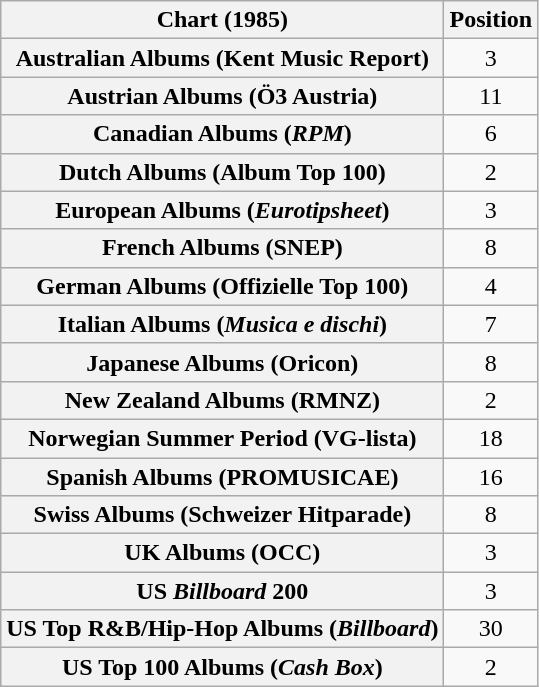<table class="wikitable sortable plainrowheaders" style="text-align:center;">
<tr>
<th scope="column">Chart (1985)</th>
<th scope="column">Position</th>
</tr>
<tr>
<th scope="row">Australian Albums (Kent Music Report)</th>
<td align="center">3</td>
</tr>
<tr>
<th scope="row">Austrian Albums (Ö3 Austria)</th>
<td>11</td>
</tr>
<tr>
<th scope="row">Canadian Albums (<em>RPM</em>)</th>
<td>6</td>
</tr>
<tr>
<th scope="row">Dutch Albums (Album Top 100)</th>
<td>2</td>
</tr>
<tr>
<th scope="row">European Albums (<em>Eurotipsheet</em>)</th>
<td>3</td>
</tr>
<tr>
<th scope="row">French Albums (SNEP)</th>
<td>8</td>
</tr>
<tr>
<th scope="row">German Albums (Offizielle Top 100)</th>
<td>4</td>
</tr>
<tr>
<th scope="row">Italian Albums (<em>Musica e dischi</em>)</th>
<td>7</td>
</tr>
<tr>
<th scope="row">Japanese Albums (Oricon)</th>
<td>8</td>
</tr>
<tr>
<th scope="row">New Zealand Albums (RMNZ)</th>
<td>2</td>
</tr>
<tr>
<th scope="row">Norwegian Summer Period (VG-lista)</th>
<td>18</td>
</tr>
<tr>
<th scope="row">Spanish Albums (PROMUSICAE)</th>
<td align="center">16</td>
</tr>
<tr>
<th scope="row">Swiss Albums (Schweizer Hitparade)</th>
<td>8</td>
</tr>
<tr>
<th scope="row">UK Albums (OCC)</th>
<td>3</td>
</tr>
<tr>
<th scope="row">US <em>Billboard</em> 200</th>
<td>3</td>
</tr>
<tr>
<th scope="row">US Top R&B/Hip-Hop Albums (<em>Billboard</em>)</th>
<td>30</td>
</tr>
<tr>
<th scope="row">US Top 100 Albums (<em>Cash Box</em>)</th>
<td>2</td>
</tr>
</table>
